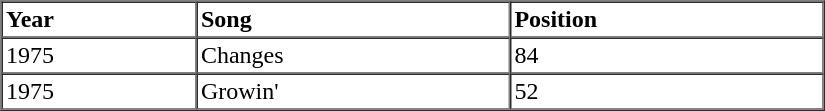<table border=1 cellspacing=0 cellpadding=2 width="550px">
<tr>
<th align="left">Year</th>
<th align="left">Song</th>
<th align="left">Position</th>
</tr>
<tr>
<td align="left">1975</td>
<td align="left">Changes</td>
<td align="left">84</td>
</tr>
<tr>
<td align="left">1975</td>
<td align="left">Growin'</td>
<td align="left">52</td>
</tr>
<tr>
</tr>
</table>
